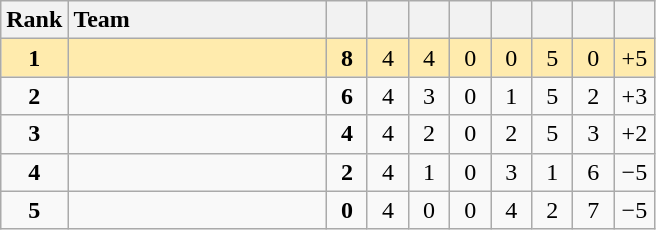<table class="wikitable" style="text-align: center;">
<tr>
<th width=30>Rank</th>
<th style="width:165px; text-align:left;">Team</th>
<th width=20></th>
<th width=20></th>
<th width=20></th>
<th width=20></th>
<th width=20></th>
<th width=20></th>
<th width=20></th>
<th width=20></th>
</tr>
<tr style="background:#ffebad;">
<td><strong>1</strong></td>
<td style="text-align:left;"></td>
<td><strong>8</strong></td>
<td>4</td>
<td>4</td>
<td>0</td>
<td>0</td>
<td>5</td>
<td>0</td>
<td>+5</td>
</tr>
<tr>
<td><strong>2</strong></td>
<td style="text-align:left;"></td>
<td><strong>6</strong></td>
<td>4</td>
<td>3</td>
<td>0</td>
<td>1</td>
<td>5</td>
<td>2</td>
<td>+3</td>
</tr>
<tr>
<td><strong>3</strong></td>
<td style="text-align:left;"></td>
<td><strong>4</strong></td>
<td>4</td>
<td>2</td>
<td>0</td>
<td>2</td>
<td>5</td>
<td>3</td>
<td>+2</td>
</tr>
<tr>
<td><strong>4</strong></td>
<td style="text-align:left;"></td>
<td><strong>2</strong></td>
<td>4</td>
<td>1</td>
<td>0</td>
<td>3</td>
<td>1</td>
<td>6</td>
<td>−5</td>
</tr>
<tr>
<td><strong>5</strong></td>
<td style="text-align:left;"></td>
<td><strong>0</strong></td>
<td>4</td>
<td>0</td>
<td>0</td>
<td>4</td>
<td>2</td>
<td>7</td>
<td>−5</td>
</tr>
</table>
